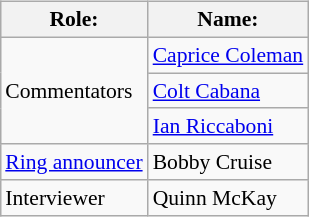<table class=wikitable style="font-size:90%; margin: 0.5em 0 0.5em 1em; float: right; clear: right;">
<tr>
<th>Role:</th>
<th>Name:</th>
</tr>
<tr>
<td rowspan=3>Commentators</td>
<td><a href='#'>Caprice Coleman</a></td>
</tr>
<tr>
<td><a href='#'>Colt Cabana</a></td>
</tr>
<tr>
<td><a href='#'>Ian Riccaboni</a></td>
</tr>
<tr>
<td><a href='#'>Ring announcer</a></td>
<td>Bobby Cruise</td>
</tr>
<tr>
<td>Interviewer</td>
<td>Quinn McKay</td>
</tr>
</table>
